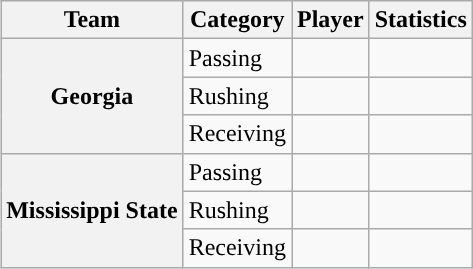<table class="wikitable" style="float:right">
<tr>
<th>Team</th>
<th>Category</th>
<th>Player</th>
<th>Statistics</th>
</tr>
<tr>
<th rowspan=3>Georgia</th>
<td>Passing</td>
<td></td>
<td></td>
</tr>
<tr>
<td>Rushing</td>
<td></td>
<td></td>
</tr>
<tr>
<td>Receiving</td>
<td></td>
<td></td>
</tr>
<tr>
<th rowspan=3>Mississippi State</th>
<td>Passing</td>
<td></td>
<td></td>
</tr>
<tr>
<td>Rushing</td>
<td></td>
<td></td>
</tr>
<tr>
<td>Receiving</td>
<td></td>
<td></td>
</tr>
</table>
